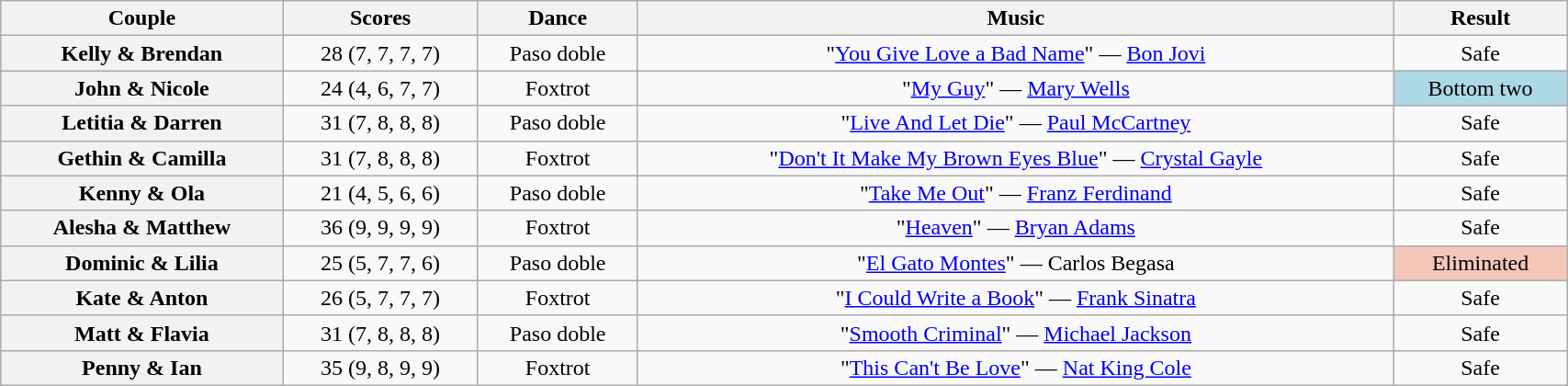<table class="wikitable sortable" style="text-align:center; width:90%">
<tr>
<th scope="col">Couple</th>
<th scope="col">Scores</th>
<th scope="col" class="unsortable">Dance</th>
<th scope="col" class="unsortable">Music</th>
<th scope="col" class="unsortable">Result</th>
</tr>
<tr>
<th scope="row">Kelly & Brendan</th>
<td>28 (7, 7, 7, 7)</td>
<td>Paso doble</td>
<td>"<a href='#'>You Give Love a Bad Name</a>" — <a href='#'>Bon Jovi</a></td>
<td>Safe</td>
</tr>
<tr>
<th scope="row">John & Nicole</th>
<td>24 (4, 6, 7, 7)</td>
<td>Foxtrot</td>
<td>"<a href='#'>My Guy</a>" — <a href='#'>Mary Wells</a></td>
<td bgcolor="lightblue">Bottom two</td>
</tr>
<tr>
<th scope="row">Letitia & Darren</th>
<td>31 (7, 8, 8, 8)</td>
<td>Paso doble</td>
<td>"<a href='#'>Live And Let Die</a>" — <a href='#'>Paul McCartney</a></td>
<td>Safe</td>
</tr>
<tr>
<th scope="row">Gethin & Camilla</th>
<td>31 (7, 8, 8, 8)</td>
<td>Foxtrot</td>
<td>"<a href='#'>Don't It Make My Brown Eyes Blue</a>" — <a href='#'>Crystal Gayle</a></td>
<td>Safe</td>
</tr>
<tr>
<th scope="row">Kenny & Ola</th>
<td>21 (4, 5, 6, 6)</td>
<td>Paso doble</td>
<td>"<a href='#'>Take Me Out</a>" — <a href='#'>Franz Ferdinand</a></td>
<td>Safe</td>
</tr>
<tr>
<th scope="row">Alesha & Matthew</th>
<td>36 (9, 9, 9, 9)</td>
<td>Foxtrot</td>
<td>"<a href='#'>Heaven</a>" — <a href='#'>Bryan Adams</a></td>
<td>Safe</td>
</tr>
<tr>
<th scope="row">Dominic & Lilia</th>
<td>25 (5, 7, 7, 6)</td>
<td>Paso doble</td>
<td>"<a href='#'>El Gato Montes</a>" — Carlos Begasa</td>
<td bgcolor="f4c7b8">Eliminated</td>
</tr>
<tr>
<th scope="row">Kate & Anton</th>
<td>26 (5, 7, 7, 7)</td>
<td>Foxtrot</td>
<td>"<a href='#'>I Could Write a Book</a>" — <a href='#'>Frank Sinatra</a></td>
<td>Safe</td>
</tr>
<tr>
<th scope="row">Matt & Flavia</th>
<td>31 (7, 8, 8, 8)</td>
<td>Paso doble</td>
<td>"<a href='#'>Smooth Criminal</a>" — <a href='#'>Michael Jackson</a></td>
<td>Safe</td>
</tr>
<tr>
<th scope="row">Penny & Ian</th>
<td>35 (9, 8, 9, 9)</td>
<td>Foxtrot</td>
<td>"<a href='#'>This Can't Be Love</a>" — <a href='#'>Nat King Cole</a></td>
<td>Safe</td>
</tr>
</table>
